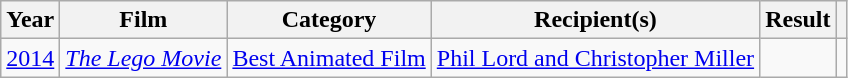<table class="wikitable sortable plainrowheaders">
<tr>
<th>Year</th>
<th>Film</th>
<th>Category</th>
<th>Recipient(s)</th>
<th>Result</th>
<th></th>
</tr>
<tr>
<td><a href='#'>2014</a></td>
<td><em><a href='#'>The Lego Movie</a></em></td>
<td><a href='#'>Best Animated Film</a></td>
<td data-sort-value="Lord, Phil and Miller, Christopher"><a href='#'>Phil Lord and Christopher Miller</a></td>
<td></td>
<td style="text-align:center;"></td>
</tr>
</table>
